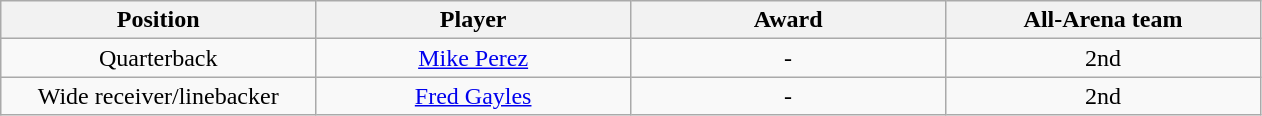<table class="wikitable sortable">
<tr>
<th bgcolor="#DDDDFF" width="20%">Position</th>
<th bgcolor="#DDDDFF" width="20%">Player</th>
<th bgcolor="#DDDDFF" width="20%">Award</th>
<th bgcolor="#DDDDFF" width="20%">All-Arena team</th>
</tr>
<tr align="center">
<td>Quarterback</td>
<td><a href='#'>Mike Perez</a></td>
<td>-</td>
<td>2nd</td>
</tr>
<tr align="center">
<td>Wide receiver/linebacker</td>
<td><a href='#'>Fred Gayles</a></td>
<td>-</td>
<td>2nd</td>
</tr>
</table>
